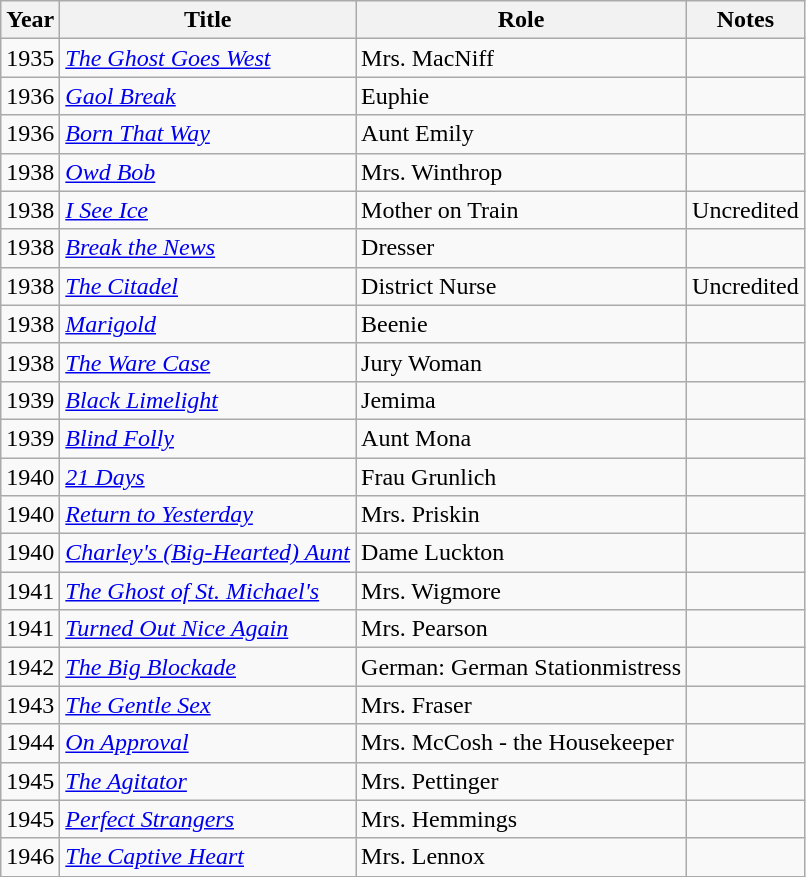<table class="wikitable">
<tr>
<th>Year</th>
<th>Title</th>
<th>Role</th>
<th>Notes</th>
</tr>
<tr>
<td>1935</td>
<td><em><a href='#'>The Ghost Goes West</a></em></td>
<td>Mrs. MacNiff</td>
<td></td>
</tr>
<tr>
<td>1936</td>
<td><em><a href='#'>Gaol Break</a></em></td>
<td>Euphie</td>
<td></td>
</tr>
<tr>
<td>1936</td>
<td><em><a href='#'>Born That Way</a></em></td>
<td>Aunt Emily</td>
<td></td>
</tr>
<tr>
<td>1938</td>
<td><em><a href='#'>Owd Bob</a></em></td>
<td>Mrs. Winthrop</td>
<td></td>
</tr>
<tr>
<td>1938</td>
<td><em><a href='#'>I See Ice</a></em></td>
<td>Mother on Train</td>
<td>Uncredited</td>
</tr>
<tr>
<td>1938</td>
<td><em><a href='#'>Break the News</a></em></td>
<td>Dresser</td>
<td></td>
</tr>
<tr>
<td>1938</td>
<td><em><a href='#'>The Citadel</a></em></td>
<td>District Nurse</td>
<td>Uncredited</td>
</tr>
<tr>
<td>1938</td>
<td><em><a href='#'>Marigold</a></em></td>
<td>Beenie</td>
<td></td>
</tr>
<tr>
<td>1938</td>
<td><em><a href='#'>The Ware Case</a></em></td>
<td>Jury Woman</td>
<td></td>
</tr>
<tr>
<td>1939</td>
<td><em><a href='#'>Black Limelight</a></em></td>
<td>Jemima</td>
<td></td>
</tr>
<tr>
<td>1939</td>
<td><em><a href='#'>Blind Folly</a></em></td>
<td>Aunt Mona</td>
<td></td>
</tr>
<tr>
<td>1940</td>
<td><em><a href='#'>21 Days</a></em></td>
<td>Frau Grunlich</td>
<td></td>
</tr>
<tr>
<td>1940</td>
<td><em><a href='#'>Return to Yesterday</a></em></td>
<td>Mrs. Priskin</td>
<td></td>
</tr>
<tr>
<td>1940</td>
<td><em><a href='#'>Charley's (Big-Hearted) Aunt</a></em></td>
<td>Dame Luckton</td>
<td></td>
</tr>
<tr>
<td>1941</td>
<td><em><a href='#'>The Ghost of St. Michael's</a></em></td>
<td>Mrs. Wigmore</td>
<td></td>
</tr>
<tr>
<td>1941</td>
<td><em><a href='#'>Turned Out Nice Again</a></em></td>
<td>Mrs. Pearson</td>
<td></td>
</tr>
<tr>
<td>1942</td>
<td><em><a href='#'>The Big Blockade</a></em></td>
<td>German: German Stationmistress</td>
<td></td>
</tr>
<tr>
<td>1943</td>
<td><em><a href='#'>The Gentle Sex</a></em></td>
<td>Mrs. Fraser</td>
<td></td>
</tr>
<tr>
<td>1944</td>
<td><em><a href='#'>On Approval</a></em></td>
<td>Mrs. McCosh - the Housekeeper</td>
<td></td>
</tr>
<tr>
<td>1945</td>
<td><em><a href='#'>The Agitator</a></em></td>
<td>Mrs. Pettinger</td>
<td></td>
</tr>
<tr>
<td>1945</td>
<td><em><a href='#'>Perfect Strangers</a></em></td>
<td>Mrs. Hemmings</td>
<td></td>
</tr>
<tr>
<td>1946</td>
<td><em><a href='#'>The Captive Heart</a></em></td>
<td>Mrs. Lennox</td>
<td></td>
</tr>
</table>
